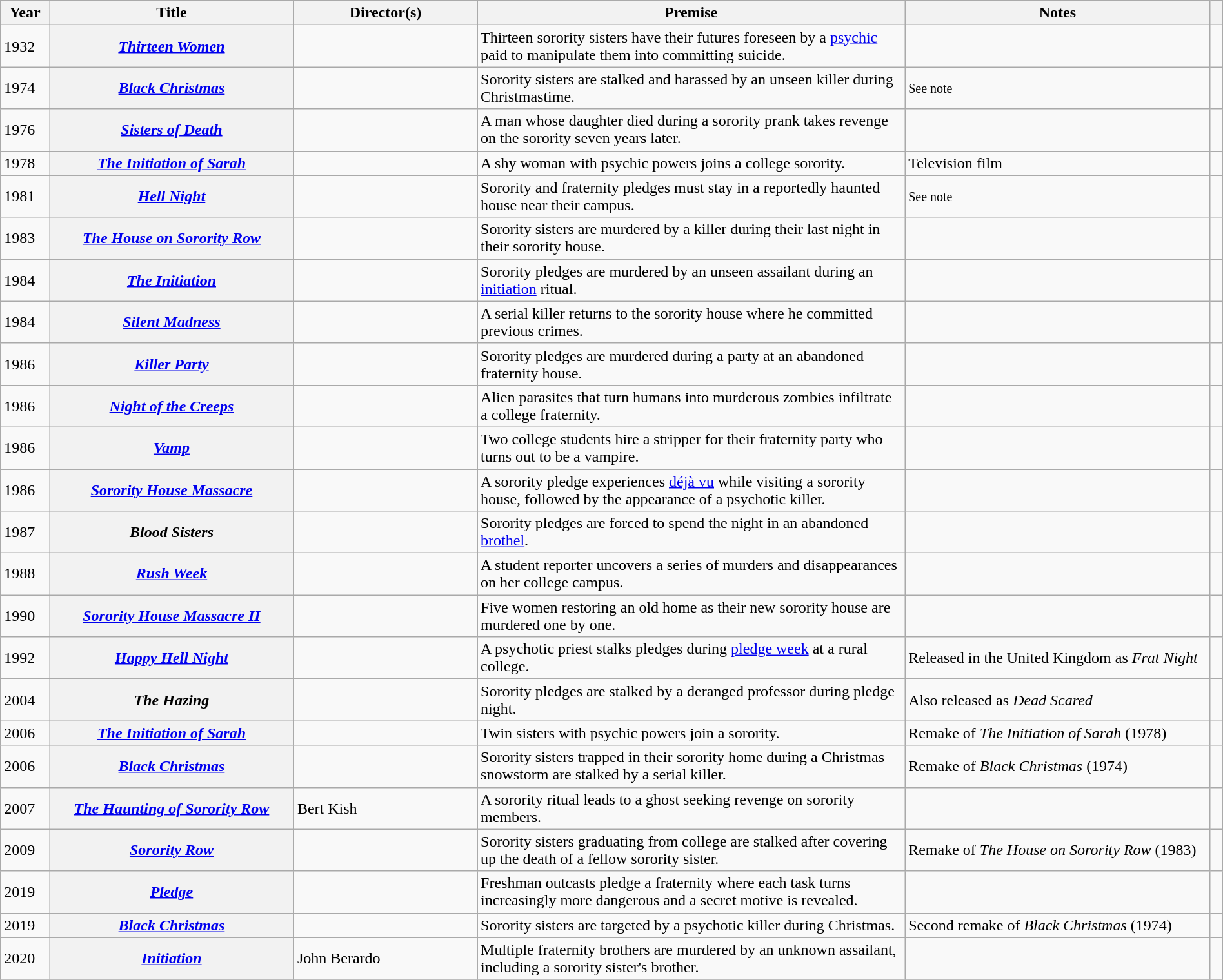<table class="wikitable sortable plainrowheaders" style="width:100%">
<tr>
<th style="width:4%;">Year</th>
<th style="width:20%;">Title</th>
<th style="width:15%">Director(s)</th>
<th style="width:35%;" class="unsortable">Premise</th>
<th style="width:25%;" class="unsortable">Notes</th>
<th style="width:5%;" class="unsortable"></th>
</tr>
<tr>
<td>1932</td>
<th scope="row"><em><a href='#'>Thirteen Women</a></em></th>
<td></td>
<td>Thirteen sorority sisters have their futures foreseen by a <a href='#'>psychic</a> paid to manipulate them into committing suicide.</td>
<td></td>
<td style=text-align:center></td>
</tr>
<tr>
<td>1974</td>
<th scope="row"><em><a href='#'>Black Christmas</a></em></th>
<td></td>
<td>Sorority sisters are stalked and harassed by an unseen killer during Christmastime.</td>
<td><small>See note</small></td>
<td style=text-align:center></td>
</tr>
<tr>
<td>1976</td>
<th scope="row"><em><a href='#'>Sisters of Death</a></em></th>
<td></td>
<td>A man whose daughter died during a sorority prank takes revenge on the sorority seven years later.</td>
<td></td>
<td style=text-align:center></td>
</tr>
<tr>
<td>1978</td>
<th scope="row" data-sort-value="Initiation Sarah"><em><a href='#'>The Initiation of Sarah</a></em></th>
<td></td>
<td>A shy woman with psychic powers joins a college sorority.</td>
<td>Television film</td>
<td style=text-align:center></td>
</tr>
<tr>
<td>1981</td>
<th scope="row"><em><a href='#'>Hell Night</a></em></th>
<td></td>
<td>Sorority and fraternity pledges must stay in a reportedly haunted house near their campus.</td>
<td><small>See note</small></td>
<td style=text-align:center></td>
</tr>
<tr>
<td>1983</td>
<th scope="row" data-sort-value="House Sorority Row"><em><a href='#'>The House on Sorority Row</a></em></th>
<td></td>
<td>Sorority sisters are murdered by a killer during their last night in their sorority house.</td>
<td></td>
<td style=text-align:center></td>
</tr>
<tr>
<td>1984</td>
<th scope="row" data-sort-value="Initiation"><em><a href='#'>The Initiation</a></em></th>
<td></td>
<td>Sorority pledges are murdered by an unseen assailant during an <a href='#'>initiation</a> ritual.</td>
<td></td>
<td style=text-align:center></td>
</tr>
<tr>
<td>1984</td>
<th scope="row"><em><a href='#'>Silent Madness</a></em></th>
<td></td>
<td>A serial killer returns to the sorority house where he committed previous crimes.</td>
<td></td>
<td style=text-align:center></td>
</tr>
<tr>
<td>1986</td>
<th scope="row"><em><a href='#'>Killer Party</a></em></th>
<td></td>
<td>Sorority pledges are murdered during a party at an abandoned fraternity house.</td>
<td></td>
<td style=text-align:center></td>
</tr>
<tr>
<td>1986</td>
<th scope="row"><em><a href='#'>Night of the Creeps</a></em></th>
<td></td>
<td>Alien parasites that turn humans into murderous zombies infiltrate a college fraternity.</td>
<td></td>
<td style=text-align:center></td>
</tr>
<tr>
<td>1986</td>
<th scope="row"><em><a href='#'>Vamp</a></em></th>
<td></td>
<td>Two college students hire a stripper for their fraternity party who turns out to be a vampire.</td>
<td></td>
<td style=text-align:center></td>
</tr>
<tr>
<td>1986</td>
<th scope="row"><em><a href='#'>Sorority House Massacre</a></em></th>
<td></td>
<td>A sorority pledge experiences <a href='#'>déjà vu</a> while visiting a sorority house, followed by the appearance of a psychotic killer.</td>
<td></td>
<td style=text-align:center></td>
</tr>
<tr>
<td>1987</td>
<th scope="row"><em>Blood Sisters</em></th>
<td></td>
<td>Sorority pledges are forced to spend the night in an abandoned <a href='#'>brothel</a>.</td>
<td></td>
<td style=text-align:center></td>
</tr>
<tr>
<td>1988</td>
<th scope="row"><em><a href='#'>Rush Week</a></em></th>
<td></td>
<td>A student reporter uncovers a series of murders and disappearances on her college campus.</td>
<td></td>
<td style="text-align:center"></td>
</tr>
<tr>
<td>1990</td>
<th scope="row"><em><a href='#'>Sorority House Massacre II</a></em></th>
<td></td>
<td>Five women restoring an old home as their new sorority house are murdered one by one.</td>
<td></td>
<td style=text-align:center></td>
</tr>
<tr>
<td>1992</td>
<th scope="row"><em><a href='#'>Happy Hell Night</a></em></th>
<td></td>
<td>A psychotic priest stalks pledges during <a href='#'>pledge week</a> at a rural college.</td>
<td>Released in the United Kingdom as <em>Frat Night</em></td>
<td style=text-align:center></td>
</tr>
<tr>
<td>2004</td>
<th scope="row" data-sort-value="Hazing"><em>The Hazing</em></th>
<td></td>
<td>Sorority pledges are stalked by a deranged professor during pledge night.</td>
<td>Also released as <em>Dead Scared</em></td>
<td style=text-align:center></td>
</tr>
<tr>
<td>2006</td>
<th scope="row" data-sort-value="Initiation Sarah 2006"><em><a href='#'>The Initiation of Sarah</a></em></th>
<td></td>
<td>Twin sisters with psychic powers join a sorority.</td>
<td>Remake of <em>The Initiation of Sarah</em> (1978)</td>
<td style=text-align:center></td>
</tr>
<tr>
<td>2006</td>
<th scope="row" data-sort-value="Black Christmas 2006"><em><a href='#'>Black Christmas</a></em></th>
<td></td>
<td>Sorority sisters trapped in their sorority home during a Christmas snowstorm are stalked by a serial killer.</td>
<td>Remake of <em>Black Christmas</em> (1974)</td>
<td style=text-align:center></td>
</tr>
<tr>
<td>2007</td>
<th scope="row"><em><a href='#'>The Haunting of Sorority Row</a></em></th>
<td>Bert Kish</td>
<td>A sorority ritual leads to a ghost seeking revenge on sorority members.</td>
<td></td>
<td style=text-align:center></td>
</tr>
<tr>
<td>2009</td>
<th scope="row"><em><a href='#'>Sorority Row</a></em></th>
<td></td>
<td>Sorority sisters graduating from college are stalked after covering up the death of a fellow sorority sister.</td>
<td>Remake of <em>The House on Sorority Row</em> (1983)</td>
<td style=text-align:center></td>
</tr>
<tr>
<td>2019</td>
<th scope="row"><em><a href='#'>Pledge</a></em></th>
<td></td>
<td>Freshman outcasts pledge a fraternity where each task turns increasingly more dangerous and a secret motive is revealed.</td>
<td></td>
<td style=text-align:center></td>
</tr>
<tr>
<td>2019</td>
<th scope="row" data-sort-value="Black Christmas 2019"><em><a href='#'>Black Christmas</a></em></th>
<td></td>
<td>Sorority sisters are targeted by a psychotic killer during Christmas.</td>
<td>Second remake of <em>Black Christmas</em> (1974)</td>
<td style=text-align:center></td>
</tr>
<tr>
<td>2020</td>
<th scope="row"><em><a href='#'>Initiation</a></em></th>
<td sortname>John Berardo</td>
<td>Multiple fraternity brothers are murdered by an unknown assailant, including a sorority sister's brother.</td>
<td></td>
<td style=text-align:center></td>
</tr>
<tr>
</tr>
</table>
